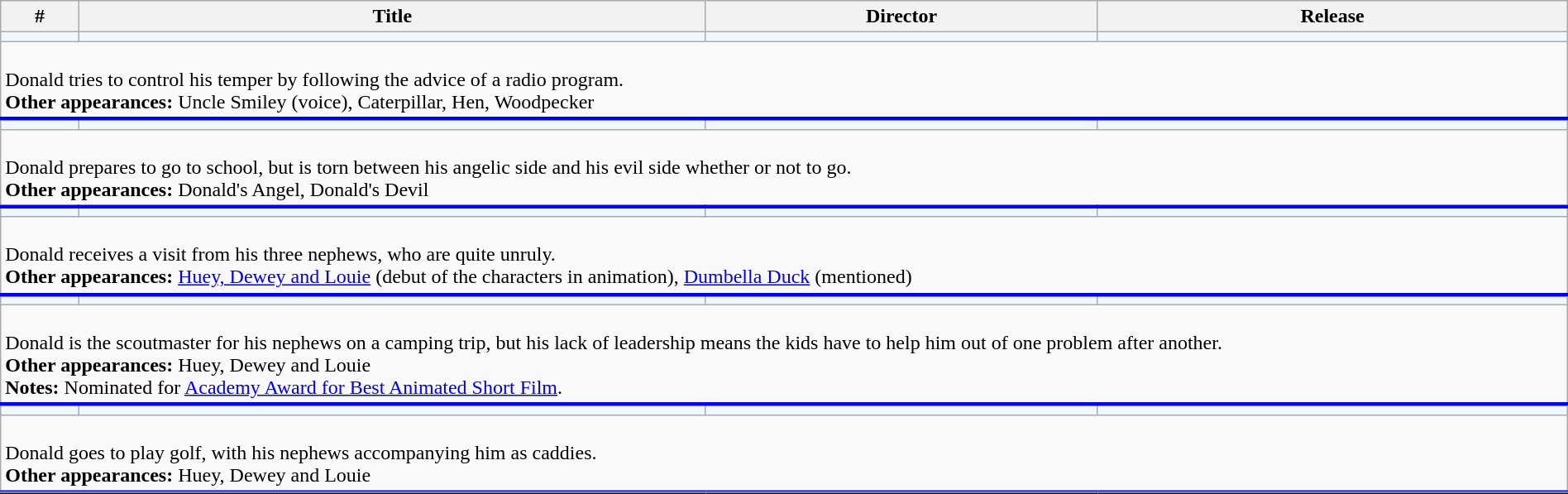<table class="wikitable sortable" width="100%">
<tr>
<th width="5%">#</th>
<th width="40%">Title</th>
<th width="25%" class="unsortable">Director</th>
<th width="30%">Release</th>
</tr>
<tr>
<td style="background-color: #F0F8FF"></td>
<td style="background-color: #F0F8FF"></td>
<td style="background-color: #F0F8FF"></td>
<td style="background-color: #F0F8FF"></td>
</tr>
<tr class="expand-child" style="border-bottom: 3px solid #0000FF;">
<td colspan="4"><br>Donald tries to control his temper by following the advice of a radio program.<br><strong>Other appearances:</strong> Uncle Smiley (voice), Caterpillar, Hen, Woodpecker</td>
</tr>
<tr>
<td style="background-color: #F0F8FF"></td>
<td style="background-color: #F0F8FF"></td>
<td style="background-color: #F0F8FF"></td>
<td style="background-color: #F0F8FF"></td>
</tr>
<tr class="expand-child" style="border-bottom: 3px solid #0000FF;">
<td colspan="4"><br>Donald prepares to go to school, but is torn between his angelic side and his evil side whether or not to go.<br><strong>Other appearances:</strong> Donald's Angel, Donald's Devil</td>
</tr>
<tr>
<td style="background-color: #F0F8FF"></td>
<td style="background-color: #F0F8FF"></td>
<td style="background-color: #F0F8FF"></td>
<td style="background-color: #F0F8FF"></td>
</tr>
<tr class="expand-child" style="border-bottom: 3px solid #0000FF;">
<td colspan="4"><br>Donald receives a visit from his three nephews, who are quite unruly.<br><strong>Other appearances:</strong> <a href='#'>Huey, Dewey and Louie</a> (debut of the characters in animation), <a href='#'>Dumbella Duck</a> (mentioned)</td>
</tr>
<tr>
<td style="background-color: #F0F8FF"></td>
<td style="background-color: #F0F8FF"></td>
<td style="background-color: #F0F8FF"></td>
<td style="background-color: #F0F8FF"></td>
</tr>
<tr class="expand-child" style="border-bottom: 3px solid #0000FF;">
<td colspan="4"><br>Donald is the scoutmaster for his nephews on a camping trip, but his lack of leadership means the kids have to help him out of one problem after another.<br><strong>Other appearances:</strong> Huey, Dewey and Louie<br><strong>Notes:</strong> Nominated for <a href='#'>Academy Award for Best Animated Short Film</a>.</td>
</tr>
<tr>
<td style="background-color: #F0F8FF"></td>
<td style="background-color: #F0F8FF"></td>
<td style="background-color: #F0F8FF"></td>
<td style="background-color: #F0F8FF"></td>
</tr>
<tr class="expand-child" style="border-bottom: 3px solid #0000FF;">
<td colspan="4"><br>Donald goes to play golf, with his nephews accompanying him as caddies.<br><strong>Other appearances:</strong> Huey, Dewey and Louie</td>
</tr>
<tr>
</tr>
</table>
